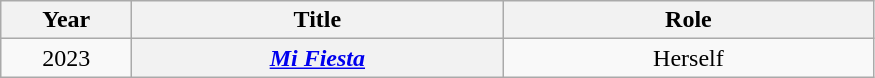<table class="wikitable sortable plainrowheaders" style="text-align: center;">
<tr>
<th scope="col" style="width: 5em;">Year</th>
<th scope="col" style="width: 15em;">Title</th>
<th scope="col" style="width: 15em;" class="unsortable">Role</th>
</tr>
<tr>
<td>2023</td>
<th scope="row"><em><a href='#'>Mi Fiesta</a></em></th>
<td>Herself</td>
</tr>
</table>
